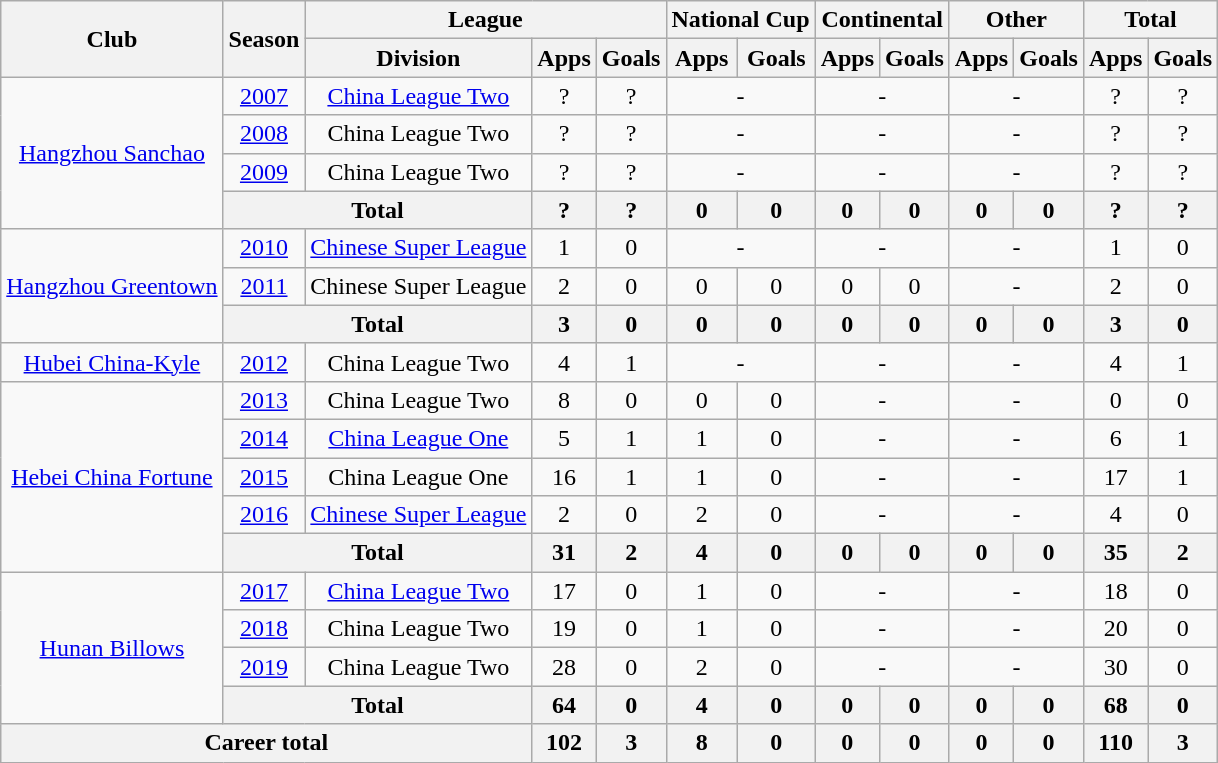<table class="wikitable" style="text-align: center">
<tr>
<th rowspan="2">Club</th>
<th rowspan="2">Season</th>
<th colspan="3">League</th>
<th colspan="2">National Cup</th>
<th colspan="2">Continental</th>
<th colspan="2">Other</th>
<th colspan="2">Total</th>
</tr>
<tr>
<th>Division</th>
<th>Apps</th>
<th>Goals</th>
<th>Apps</th>
<th>Goals</th>
<th>Apps</th>
<th>Goals</th>
<th>Apps</th>
<th>Goals</th>
<th>Apps</th>
<th>Goals</th>
</tr>
<tr>
<td rowspan=4><a href='#'>Hangzhou Sanchao</a></td>
<td><a href='#'>2007</a></td>
<td><a href='#'>China League Two</a></td>
<td>?</td>
<td>?</td>
<td colspan="2">-</td>
<td colspan="2">-</td>
<td colspan="2">-</td>
<td>?</td>
<td>?</td>
</tr>
<tr>
<td><a href='#'>2008</a></td>
<td>China League Two</td>
<td>?</td>
<td>?</td>
<td colspan="2">-</td>
<td colspan="2">-</td>
<td colspan="2">-</td>
<td>?</td>
<td>?</td>
</tr>
<tr>
<td><a href='#'>2009</a></td>
<td>China League Two</td>
<td>?</td>
<td>?</td>
<td colspan="2">-</td>
<td colspan="2">-</td>
<td colspan="2">-</td>
<td>?</td>
<td>?</td>
</tr>
<tr>
<th colspan="2"><strong>Total</strong></th>
<th>?</th>
<th>?</th>
<th>0</th>
<th>0</th>
<th>0</th>
<th>0</th>
<th>0</th>
<th>0</th>
<th>?</th>
<th>?</th>
</tr>
<tr>
<td rowspan=3><a href='#'>Hangzhou Greentown</a></td>
<td><a href='#'>2010</a></td>
<td><a href='#'>Chinese Super League</a></td>
<td>1</td>
<td>0</td>
<td colspan="2">-</td>
<td colspan="2">-</td>
<td colspan="2">-</td>
<td>1</td>
<td>0</td>
</tr>
<tr>
<td><a href='#'>2011</a></td>
<td>Chinese Super League</td>
<td>2</td>
<td>0</td>
<td>0</td>
<td>0</td>
<td>0</td>
<td>0</td>
<td colspan="2">-</td>
<td>2</td>
<td>0</td>
</tr>
<tr>
<th colspan="2"><strong>Total</strong></th>
<th>3</th>
<th>0</th>
<th>0</th>
<th>0</th>
<th>0</th>
<th>0</th>
<th>0</th>
<th>0</th>
<th>3</th>
<th>0</th>
</tr>
<tr>
<td><a href='#'>Hubei China-Kyle</a></td>
<td><a href='#'>2012</a></td>
<td>China League Two</td>
<td>4</td>
<td>1</td>
<td colspan="2">-</td>
<td colspan="2">-</td>
<td colspan="2">-</td>
<td>4</td>
<td>1</td>
</tr>
<tr>
<td rowspan=5><a href='#'>Hebei China Fortune</a></td>
<td><a href='#'>2013</a></td>
<td>China League Two</td>
<td>8</td>
<td>0</td>
<td>0</td>
<td>0</td>
<td colspan="2">-</td>
<td colspan="2">-</td>
<td>0</td>
<td>0</td>
</tr>
<tr>
<td><a href='#'>2014</a></td>
<td><a href='#'>China League One</a></td>
<td>5</td>
<td>1</td>
<td>1</td>
<td>0</td>
<td colspan="2">-</td>
<td colspan="2">-</td>
<td>6</td>
<td>1</td>
</tr>
<tr>
<td><a href='#'>2015</a></td>
<td>China League One</td>
<td>16</td>
<td>1</td>
<td>1</td>
<td>0</td>
<td colspan="2">-</td>
<td colspan="2">-</td>
<td>17</td>
<td>1</td>
</tr>
<tr>
<td><a href='#'>2016</a></td>
<td><a href='#'>Chinese Super League</a></td>
<td>2</td>
<td>0</td>
<td>2</td>
<td>0</td>
<td colspan="2">-</td>
<td colspan="2">-</td>
<td>4</td>
<td>0</td>
</tr>
<tr>
<th colspan="2"><strong>Total</strong></th>
<th>31</th>
<th>2</th>
<th>4</th>
<th>0</th>
<th>0</th>
<th>0</th>
<th>0</th>
<th>0</th>
<th>35</th>
<th>2</th>
</tr>
<tr>
<td rowspan=4><a href='#'>Hunan Billows</a></td>
<td><a href='#'>2017</a></td>
<td><a href='#'>China League Two</a></td>
<td>17</td>
<td>0</td>
<td>1</td>
<td>0</td>
<td colspan="2">-</td>
<td colspan="2">-</td>
<td>18</td>
<td>0</td>
</tr>
<tr>
<td><a href='#'>2018</a></td>
<td>China League Two</td>
<td>19</td>
<td>0</td>
<td>1</td>
<td>0</td>
<td colspan="2">-</td>
<td colspan="2">-</td>
<td>20</td>
<td>0</td>
</tr>
<tr>
<td><a href='#'>2019</a></td>
<td>China League Two</td>
<td>28</td>
<td>0</td>
<td>2</td>
<td>0</td>
<td colspan="2">-</td>
<td colspan="2">-</td>
<td>30</td>
<td>0</td>
</tr>
<tr>
<th colspan="2"><strong>Total</strong></th>
<th>64</th>
<th>0</th>
<th>4</th>
<th>0</th>
<th>0</th>
<th>0</th>
<th>0</th>
<th>0</th>
<th>68</th>
<th>0</th>
</tr>
<tr>
<th colspan=3>Career total</th>
<th>102</th>
<th>3</th>
<th>8</th>
<th>0</th>
<th>0</th>
<th>0</th>
<th>0</th>
<th>0</th>
<th>110</th>
<th>3</th>
</tr>
</table>
